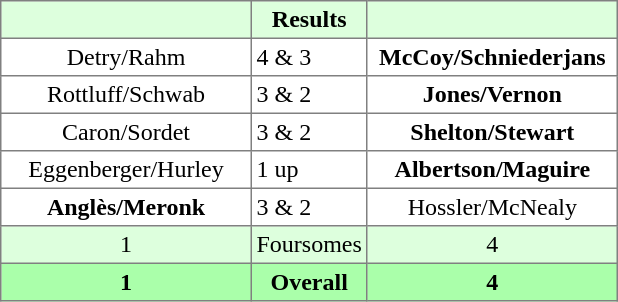<table border="1" cellpadding="3" style="border-collapse:collapse; text-align:center;">
<tr style="background:#ddffdd;">
<th width=160></th>
<th>Results</th>
<th width=160></th>
</tr>
<tr>
<td>Detry/Rahm</td>
<td align=left> 4 & 3</td>
<td><strong>McCoy/Schniederjans</strong></td>
</tr>
<tr>
<td>Rottluff/Schwab</td>
<td align=left> 3 & 2</td>
<td><strong>Jones/Vernon</strong></td>
</tr>
<tr>
<td>Caron/Sordet</td>
<td align=left> 3 & 2</td>
<td><strong>Shelton/Stewart</strong></td>
</tr>
<tr>
<td>Eggenberger/Hurley</td>
<td align=left> 1 up</td>
<td><strong>Albertson/Maguire</strong></td>
</tr>
<tr>
<td><strong>Anglès/Meronk</strong></td>
<td align=left> 3 & 2</td>
<td>Hossler/McNealy</td>
</tr>
<tr style="background:#ddffdd;">
<td>1</td>
<td>Foursomes</td>
<td>4</td>
</tr>
<tr style="background:#aaffaa;">
<th>1</th>
<th>Overall</th>
<th>4</th>
</tr>
</table>
